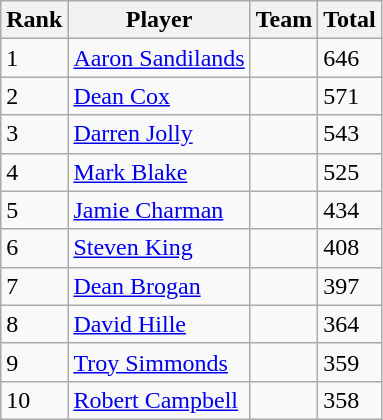<table class="wikitable">
<tr>
<th>Rank</th>
<th>Player</th>
<th>Team</th>
<th>Total</th>
</tr>
<tr>
<td>1</td>
<td><a href='#'>Aaron Sandilands</a></td>
<td></td>
<td>646</td>
</tr>
<tr>
<td>2</td>
<td><a href='#'>Dean Cox</a></td>
<td></td>
<td>571</td>
</tr>
<tr>
<td>3</td>
<td><a href='#'>Darren Jolly</a></td>
<td></td>
<td>543</td>
</tr>
<tr>
<td>4</td>
<td><a href='#'>Mark Blake</a></td>
<td></td>
<td>525</td>
</tr>
<tr>
<td>5</td>
<td><a href='#'>Jamie Charman</a></td>
<td></td>
<td>434</td>
</tr>
<tr>
<td>6</td>
<td><a href='#'>Steven King</a></td>
<td></td>
<td>408</td>
</tr>
<tr>
<td>7</td>
<td><a href='#'>Dean Brogan</a></td>
<td></td>
<td>397</td>
</tr>
<tr>
<td>8</td>
<td><a href='#'>David Hille</a></td>
<td></td>
<td>364</td>
</tr>
<tr>
<td>9</td>
<td><a href='#'>Troy Simmonds</a></td>
<td></td>
<td>359</td>
</tr>
<tr>
<td>10</td>
<td><a href='#'>Robert Campbell</a></td>
<td></td>
<td>358</td>
</tr>
</table>
